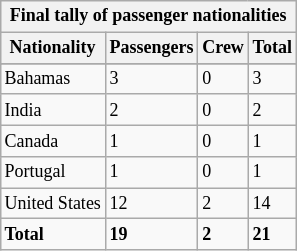<table class="wikitable sortable" style="float:right;margin:20px;font-size:75%">
<tr>
<th colspan=4>Final tally of passenger nationalities</th>
</tr>
<tr>
<th>Nationality</th>
<th>Passengers</th>
<th>Crew</th>
<th>Total</th>
</tr>
<tr>
</tr>
<tr>
<td>Bahamas</td>
<td>3</td>
<td>0</td>
<td>3</td>
</tr>
<tr>
<td>India</td>
<td>2</td>
<td>0</td>
<td>2</td>
</tr>
<tr>
<td>Canada</td>
<td>1</td>
<td>0</td>
<td>1</td>
</tr>
<tr>
<td>Portugal</td>
<td>1</td>
<td>0</td>
<td>1</td>
</tr>
<tr>
<td>United States</td>
<td>12</td>
<td>2</td>
<td>14</td>
</tr>
<tr>
<td><strong>Total</strong></td>
<td><strong>19</strong></td>
<td><strong>2</strong></td>
<td><strong>21</strong></td>
</tr>
</table>
